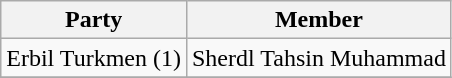<table class=wikitable>
<tr>
<th>Party</th>
<th>Member</th>
</tr>
<tr>
<td rowspan=1>Erbil Turkmen (1)</td>
<td>Sherdl Tahsin Muhammad</td>
</tr>
<tr>
</tr>
</table>
